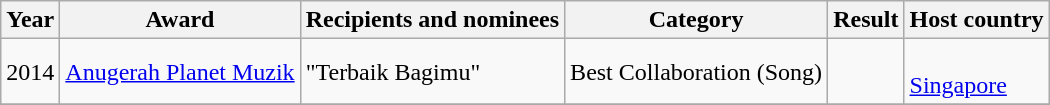<table class="wikitable">
<tr>
<th>Year</th>
<th>Award</th>
<th>Recipients and nominees</th>
<th>Category</th>
<th>Result</th>
<th>Host country</th>
</tr>
<tr>
<td>2014</td>
<td><a href='#'>Anugerah Planet Muzik</a></td>
<td>"Terbaik Bagimu"</td>
<td>Best Collaboration (Song)</td>
<td></td>
<td> <br> <a href='#'>Singapore</a></td>
</tr>
<tr>
</tr>
</table>
